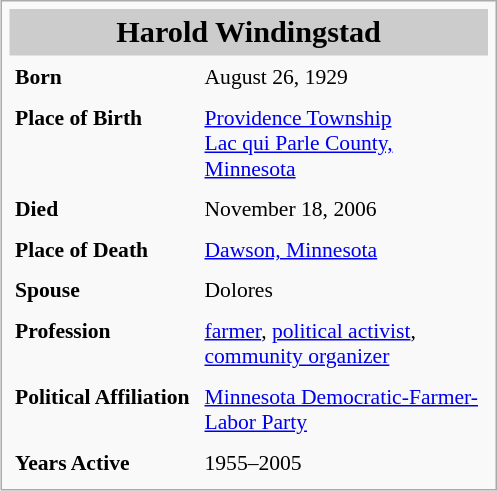<table class="infobox" cellpadding="4" style="width: 23em; font-size: 90%; align=right;">
<tr>
<td colspan="2"  style="text-align:center; background:#ccc; font-size:140%;"><strong>Harold Windingstad</strong></td>
</tr>
<tr valign="top">
<td style="white-space: nowrap;"><strong>Born</strong></td>
<td>August 26, 1929</td>
</tr>
<tr valign="top">
<td style="white-space: nowrap;"><strong>Place of Birth</strong></td>
<td><a href='#'>Providence Township</a><br><a href='#'>Lac qui Parle County, Minnesota</a></td>
</tr>
<tr valign="top">
<td style="white-space: nowrap;"><strong>Died</strong></td>
<td>November 18, 2006</td>
</tr>
<tr valign="top">
<td style="white-space: nowrap;"><strong>Place of Death</strong></td>
<td><a href='#'>Dawson, Minnesota</a></td>
</tr>
<tr valign="top">
<td style="white-space: nowrap;"><strong>Spouse</strong></td>
<td>Dolores</td>
</tr>
<tr valign="top">
<td style="white-space: nowrap;"><strong>Profession</strong></td>
<td><a href='#'>farmer</a>, <a href='#'>political activist</a>, <a href='#'>community organizer</a></td>
</tr>
<tr valign="top">
<td style="white-space: nowrap;"><strong>Political Affiliation</strong></td>
<td><a href='#'>Minnesota Democratic-Farmer-Labor Party</a></td>
</tr>
<tr valign="top">
<td style="white-space: nowrap;"><strong>Years Active</strong></td>
<td>1955–2005</td>
</tr>
</table>
